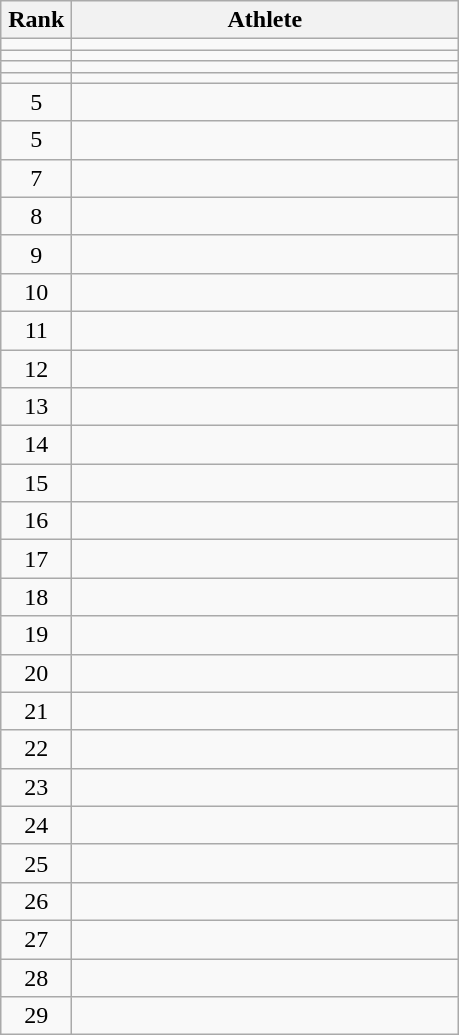<table class="wikitable" style="text-align: center;">
<tr>
<th width=40>Rank</th>
<th width=250>Athlete</th>
</tr>
<tr>
<td></td>
<td align="left"></td>
</tr>
<tr>
<td></td>
<td align="left"></td>
</tr>
<tr>
<td></td>
<td align="left"></td>
</tr>
<tr>
<td></td>
<td align="left"></td>
</tr>
<tr>
<td>5</td>
<td align="left"></td>
</tr>
<tr>
<td>5</td>
<td align="left"></td>
</tr>
<tr>
<td>7</td>
<td align="left"></td>
</tr>
<tr>
<td>8</td>
<td align="left"></td>
</tr>
<tr>
<td>9</td>
<td align="left"></td>
</tr>
<tr>
<td>10</td>
<td align="left"></td>
</tr>
<tr>
<td>11</td>
<td align="left"></td>
</tr>
<tr>
<td>12</td>
<td align="left"></td>
</tr>
<tr>
<td>13</td>
<td align="left"></td>
</tr>
<tr>
<td>14</td>
<td align="left"></td>
</tr>
<tr>
<td>15</td>
<td align="left"></td>
</tr>
<tr>
<td>16</td>
<td align="left"></td>
</tr>
<tr>
<td>17</td>
<td align="left"></td>
</tr>
<tr>
<td>18</td>
<td align="left"></td>
</tr>
<tr>
<td>19</td>
<td align="left"></td>
</tr>
<tr>
<td>20</td>
<td align="left"></td>
</tr>
<tr>
<td>21</td>
<td align="left"></td>
</tr>
<tr>
<td>22</td>
<td align="left"></td>
</tr>
<tr>
<td>23</td>
<td align="left"></td>
</tr>
<tr>
<td>24</td>
<td align="left"></td>
</tr>
<tr>
<td>25</td>
<td align="left"></td>
</tr>
<tr>
<td>26</td>
<td align="left"></td>
</tr>
<tr>
<td>27</td>
<td align="left"></td>
</tr>
<tr>
<td>28</td>
<td align="left"></td>
</tr>
<tr>
<td>29</td>
<td align="left"></td>
</tr>
</table>
